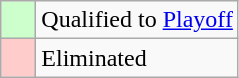<table class="wikitable">
<tr>
<td style="background: #ccffcc;">    </td>
<td>Qualified to <a href='#'>Playoff</a></td>
</tr>
<tr>
<td style="background: #ffcccc;">    </td>
<td>Eliminated</td>
</tr>
</table>
